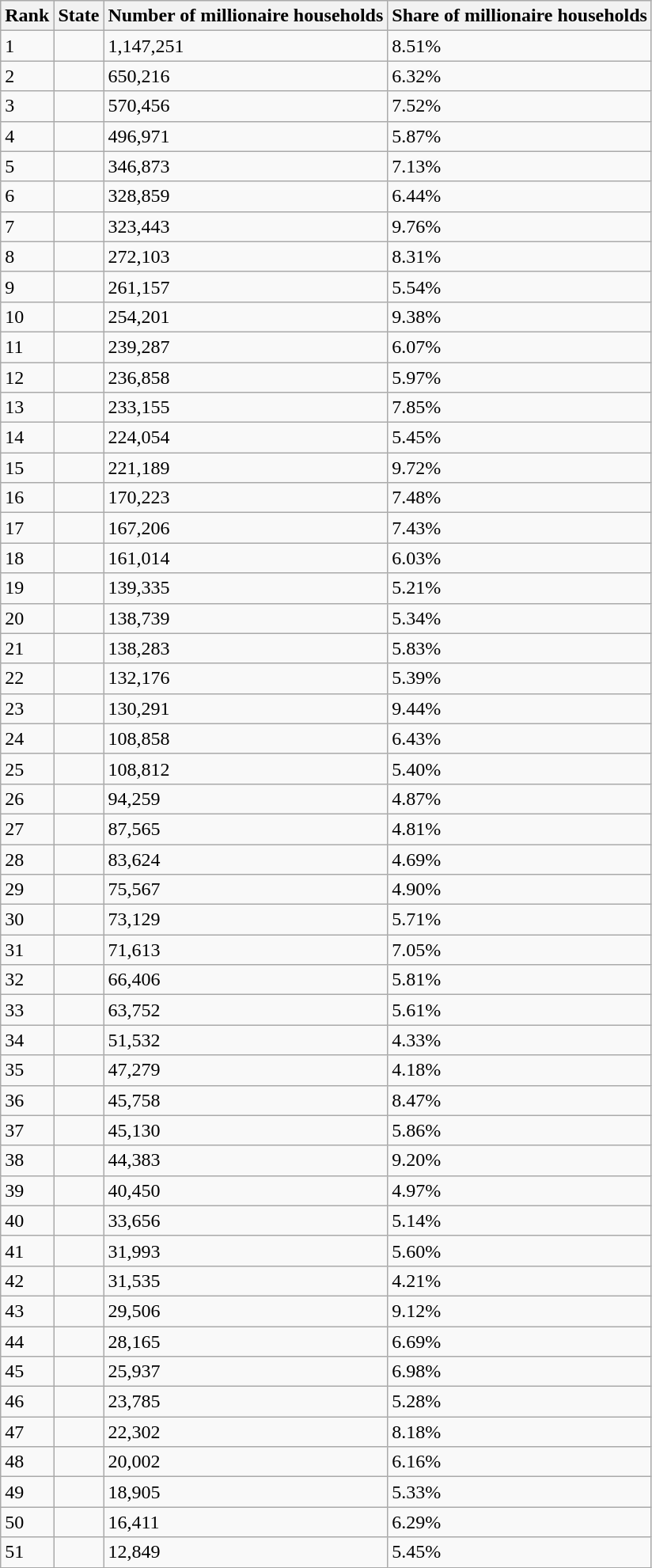<table class="wikitable nowrap sortable">
<tr>
<th>Rank</th>
<th>State</th>
<th>Number of millionaire households</th>
<th>Share of millionaire households</th>
</tr>
<tr class="static-row-header">
<td>1</td>
<td></td>
<td>1,147,251</td>
<td>8.51%</td>
</tr>
<tr>
<td>2</td>
<td></td>
<td>650,216</td>
<td>6.32%</td>
</tr>
<tr>
<td>3</td>
<td></td>
<td>570,456</td>
<td>7.52%</td>
</tr>
<tr>
<td>4</td>
<td></td>
<td>496,971</td>
<td>5.87%</td>
</tr>
<tr>
<td>5</td>
<td></td>
<td>346,873</td>
<td>7.13%</td>
</tr>
<tr>
<td>6</td>
<td></td>
<td>328,859</td>
<td>6.44%</td>
</tr>
<tr>
<td>7</td>
<td></td>
<td>323,443</td>
<td>9.76%</td>
</tr>
<tr>
<td>8</td>
<td></td>
<td>272,103</td>
<td>8.31%</td>
</tr>
<tr>
<td>9</td>
<td></td>
<td>261,157</td>
<td>5.54%</td>
</tr>
<tr>
<td>10</td>
<td></td>
<td>254,201</td>
<td>9.38%</td>
</tr>
<tr>
<td>11</td>
<td></td>
<td>239,287</td>
<td>6.07%</td>
</tr>
<tr>
<td>12</td>
<td></td>
<td>236,858</td>
<td>5.97%</td>
</tr>
<tr>
<td>13</td>
<td></td>
<td>233,155</td>
<td>7.85%</td>
</tr>
<tr>
<td>14</td>
<td></td>
<td>224,054</td>
<td>5.45%</td>
</tr>
<tr>
<td>15</td>
<td></td>
<td>221,189</td>
<td>9.72%</td>
</tr>
<tr>
<td>16</td>
<td></td>
<td>170,223</td>
<td>7.48%</td>
</tr>
<tr>
<td>17</td>
<td></td>
<td>167,206</td>
<td>7.43%</td>
</tr>
<tr>
<td>18</td>
<td></td>
<td>161,014</td>
<td>6.03%</td>
</tr>
<tr>
<td>19</td>
<td></td>
<td>139,335</td>
<td>5.21%</td>
</tr>
<tr>
<td>20</td>
<td></td>
<td>138,739</td>
<td>5.34%</td>
</tr>
<tr>
<td>21</td>
<td></td>
<td>138,283</td>
<td>5.83%</td>
</tr>
<tr>
<td>22</td>
<td></td>
<td>132,176</td>
<td>5.39%</td>
</tr>
<tr>
<td>23</td>
<td></td>
<td>130,291</td>
<td>9.44%</td>
</tr>
<tr>
<td>24</td>
<td></td>
<td>108,858</td>
<td>6.43%</td>
</tr>
<tr>
<td>25</td>
<td></td>
<td>108,812</td>
<td>5.40%</td>
</tr>
<tr>
<td>26</td>
<td></td>
<td>94,259</td>
<td>4.87%</td>
</tr>
<tr>
<td>27</td>
<td></td>
<td>87,565</td>
<td>4.81%</td>
</tr>
<tr>
<td>28</td>
<td></td>
<td>83,624</td>
<td>4.69%</td>
</tr>
<tr>
<td>29</td>
<td></td>
<td>75,567</td>
<td>4.90%</td>
</tr>
<tr>
<td>30</td>
<td></td>
<td>73,129</td>
<td>5.71%</td>
</tr>
<tr>
<td>31</td>
<td></td>
<td>71,613</td>
<td>7.05%</td>
</tr>
<tr>
<td>32</td>
<td></td>
<td>66,406</td>
<td>5.81%</td>
</tr>
<tr>
<td>33</td>
<td></td>
<td>63,752</td>
<td>5.61%</td>
</tr>
<tr>
<td>34</td>
<td></td>
<td>51,532</td>
<td>4.33%</td>
</tr>
<tr>
<td>35</td>
<td></td>
<td>47,279</td>
<td>4.18%</td>
</tr>
<tr>
<td>36</td>
<td></td>
<td>45,758</td>
<td>8.47%</td>
</tr>
<tr>
<td>37</td>
<td></td>
<td>45,130</td>
<td>5.86%</td>
</tr>
<tr>
<td>38</td>
<td></td>
<td>44,383</td>
<td>9.20%</td>
</tr>
<tr>
<td>39</td>
<td></td>
<td>40,450</td>
<td>4.97%</td>
</tr>
<tr>
<td>40</td>
<td></td>
<td>33,656</td>
<td>5.14%</td>
</tr>
<tr>
<td>41</td>
<td></td>
<td>31,993</td>
<td>5.60%</td>
</tr>
<tr>
<td>42</td>
<td></td>
<td>31,535</td>
<td>4.21%</td>
</tr>
<tr>
<td>43</td>
<td></td>
<td>29,506</td>
<td>9.12%</td>
</tr>
<tr>
<td>44</td>
<td></td>
<td>28,165</td>
<td>6.69%</td>
</tr>
<tr>
<td>45</td>
<td></td>
<td>25,937</td>
<td>6.98%</td>
</tr>
<tr>
<td>46</td>
<td></td>
<td>23,785</td>
<td>5.28%</td>
</tr>
<tr>
<td>47</td>
<td></td>
<td>22,302</td>
<td>8.18%</td>
</tr>
<tr>
<td>48</td>
<td></td>
<td>20,002</td>
<td>6.16%</td>
</tr>
<tr>
<td>49</td>
<td></td>
<td>18,905</td>
<td>5.33%</td>
</tr>
<tr>
<td>50</td>
<td></td>
<td>16,411</td>
<td>6.29%</td>
</tr>
<tr>
<td>51</td>
<td></td>
<td>12,849</td>
<td>5.45%</td>
</tr>
</table>
